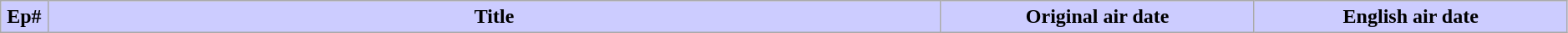<table class="wikitable" width=99%>
<tr>
<th style="background: #CCF" width="3%">Ep#</th>
<th style="background: #CCF">Title</th>
<th style="background: #CCF" width="20%">Original air date</th>
<th style="background: #CCF" width="20%">English air date<br>











</th>
</tr>
</table>
